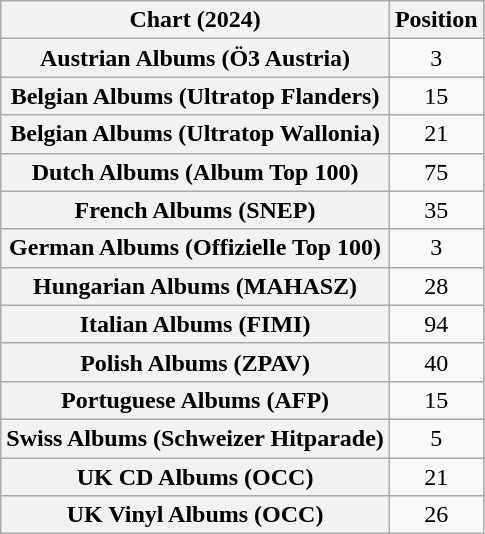<table class="wikitable sortable plainrowheaders" style="text-align:center">
<tr>
<th scope="col">Chart (2024)</th>
<th scope="col">Position</th>
</tr>
<tr>
<th scope="row">Austrian Albums (Ö3 Austria)</th>
<td>3</td>
</tr>
<tr>
<th scope="row">Belgian Albums (Ultratop Flanders)</th>
<td>15</td>
</tr>
<tr>
<th scope="row">Belgian Albums (Ultratop Wallonia)</th>
<td>21</td>
</tr>
<tr>
<th scope="row">Dutch Albums (Album Top 100)</th>
<td>75</td>
</tr>
<tr>
<th scope="row">French Albums (SNEP)</th>
<td>35</td>
</tr>
<tr>
<th scope="row">German Albums (Offizielle Top 100)</th>
<td>3</td>
</tr>
<tr>
<th scope="row">Hungarian Albums (MAHASZ)</th>
<td>28</td>
</tr>
<tr>
<th scope="row">Italian Albums (FIMI)</th>
<td>94</td>
</tr>
<tr>
<th scope="row">Polish Albums (ZPAV)</th>
<td>40</td>
</tr>
<tr>
<th scope="row">Portuguese Albums (AFP)</th>
<td>15</td>
</tr>
<tr>
<th scope="row">Swiss Albums (Schweizer Hitparade)</th>
<td>5</td>
</tr>
<tr>
<th scope="row">UK CD Albums (OCC)</th>
<td>21</td>
</tr>
<tr>
<th scope="row">UK Vinyl Albums (OCC)</th>
<td>26</td>
</tr>
</table>
